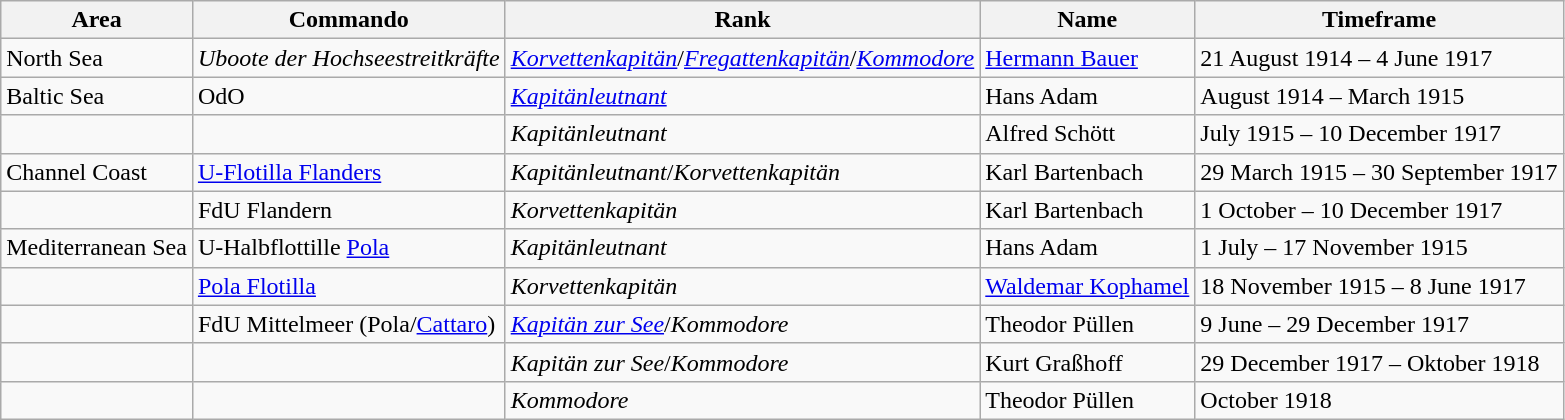<table class="wikitable">
<tr>
<th>Area</th>
<th>Commando</th>
<th>Rank</th>
<th>Name</th>
<th>Timeframe</th>
</tr>
<tr>
<td>North Sea</td>
<td><em>Uboote der Hochseestreitkräfte</em></td>
<td><em><a href='#'>Korvettenkapitän</a></em>/<em><a href='#'>Fregattenkapitän</a></em>/<em><a href='#'>Kommodore</a></em></td>
<td><a href='#'>Hermann Bauer</a></td>
<td>21 August 1914 – 4 June 1917</td>
</tr>
<tr>
<td>Baltic Sea</td>
<td>OdO</td>
<td><em><a href='#'>Kapitänleutnant</a></em></td>
<td>Hans Adam</td>
<td>August 1914 – March 1915</td>
</tr>
<tr>
<td></td>
<td></td>
<td><em>Kapitänleutnant</em></td>
<td>Alfred Schött</td>
<td>July 1915 – 10 December 1917</td>
</tr>
<tr>
<td>Channel Coast</td>
<td><a href='#'>U-Flotilla Flanders</a></td>
<td><em>Kapitänleutnant</em>/<em>Korvettenkapitän</em></td>
<td>Karl Bartenbach</td>
<td>29 March 1915 – 30 September 1917</td>
</tr>
<tr>
<td></td>
<td>FdU Flandern</td>
<td><em>Korvettenkapitän</em></td>
<td>Karl Bartenbach</td>
<td>1 October – 10 December 1917</td>
</tr>
<tr>
<td>Mediterranean Sea</td>
<td>U-Halbflottille <a href='#'>Pola</a></td>
<td><em>Kapitänleutnant</em></td>
<td>Hans Adam</td>
<td>1 July – 17 November 1915</td>
</tr>
<tr>
<td></td>
<td><a href='#'>Pola Flotilla</a></td>
<td><em>Korvettenkapitän</em></td>
<td><a href='#'>Waldemar Kophamel</a></td>
<td>18 November 1915 – 8 June 1917</td>
</tr>
<tr>
<td></td>
<td>FdU Mittelmeer (Pola/<a href='#'>Cattaro</a>)</td>
<td><em><a href='#'>Kapitän zur See</a></em>/<em>Kommodore</em></td>
<td>Theodor Püllen</td>
<td>9 June – 29 December 1917</td>
</tr>
<tr>
<td></td>
<td></td>
<td><em>Kapitän zur See</em>/<em>Kommodore</em></td>
<td>Kurt Graßhoff</td>
<td>29 December 1917 – Oktober 1918</td>
</tr>
<tr>
<td></td>
<td></td>
<td><em>Kommodore</em></td>
<td>Theodor Püllen</td>
<td>October 1918</td>
</tr>
</table>
